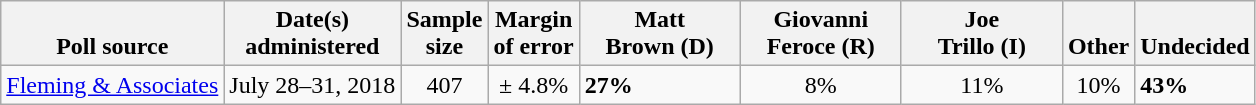<table class="wikitable">
<tr valign=bottom>
<th>Poll source</th>
<th>Date(s)<br>administered</th>
<th>Sample<br>size</th>
<th>Margin<br>of error</th>
<th style="width:100px;">Matt<br>Brown (D)</th>
<th style="width:100px;">Giovanni<br>Feroce (R)</th>
<th style="width:100px;">Joe<br>Trillo (I)</th>
<th>Other</th>
<th>Undecided</th>
</tr>
<tr>
<td><a href='#'>Fleming & Associates</a></td>
<td align=center>July 28–31, 2018</td>
<td align=center>407</td>
<td align=center>± 4.8%</td>
<td><strong>27%</strong></td>
<td align=center>8%</td>
<td align=center>11%</td>
<td align=center>10%</td>
<td><strong>43%</strong></td>
</tr>
</table>
